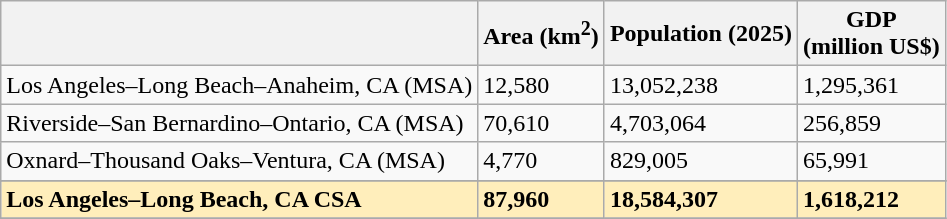<table class="wikitable">
<tr>
<th></th>
<th>Area (km<sup>2</sup>)</th>
<th>Population (2025)</th>
<th>GDP<br>(million US$)</th>
</tr>
<tr>
<td>Los Angeles–Long Beach–Anaheim, CA (MSA)</td>
<td>12,580</td>
<td>13,052,238</td>
<td>1,295,361</td>
</tr>
<tr>
<td>Riverside–San Bernardino–Ontario, CA (MSA)</td>
<td>70,610</td>
<td>4,703,064</td>
<td>256,859</td>
</tr>
<tr>
<td>Oxnard–Thousand Oaks–Ventura, CA (MSA)</td>
<td>4,770</td>
<td>829,005</td>
<td>65,991</td>
</tr>
<tr>
</tr>
<tr style="background:#feb;">
<td><strong>Los Angeles–Long Beach, CA CSA</strong></td>
<td><strong>87,960</strong></td>
<td><strong>18,584,307 </strong></td>
<td><strong>1,618,212</strong></td>
</tr>
<tr>
</tr>
</table>
